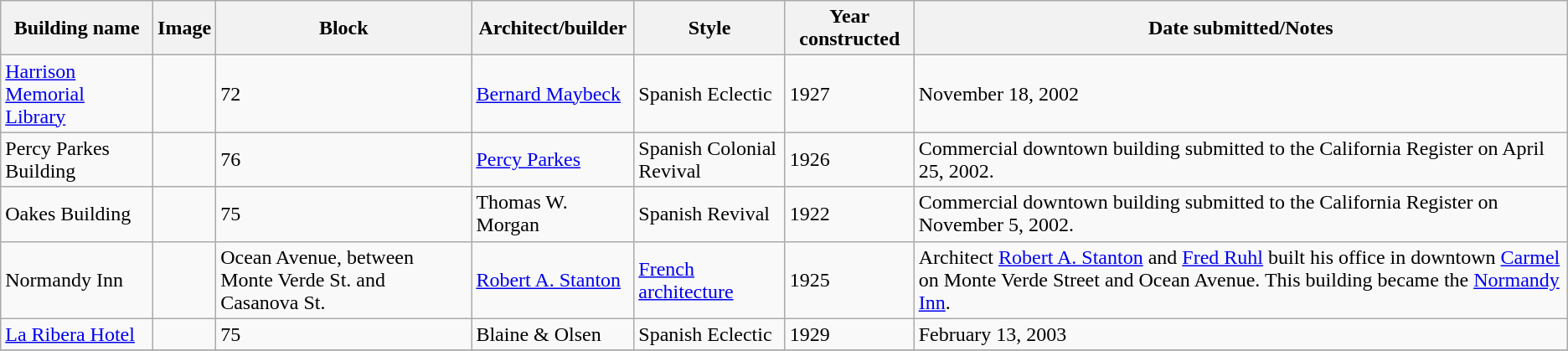<table class="wikitable sortable">
<tr>
<th>Building name</th>
<th>Image</th>
<th>Block</th>
<th>Architect/builder</th>
<th>Style</th>
<th>Year constructed</th>
<th>Date submitted/Notes</th>
</tr>
<tr>
<td><a href='#'>Harrison Memorial Library</a></td>
<td></td>
<td>72</td>
<td><a href='#'>Bernard Maybeck</a></td>
<td>Spanish Eclectic</td>
<td>1927</td>
<td>November 18, 2002</td>
</tr>
<tr>
<td>Percy Parkes Building</td>
<td></td>
<td>76</td>
<td><a href='#'>Percy Parkes</a></td>
<td>Spanish Colonial Revival</td>
<td>1926</td>
<td>Commercial downtown building submitted to the California Register on April 25, 2002.</td>
</tr>
<tr>
<td>Oakes Building</td>
<td></td>
<td>75</td>
<td>Thomas W. Morgan</td>
<td>Spanish Revival</td>
<td>1922</td>
<td>Commercial downtown building submitted to the California Register on November 5, 2002.</td>
</tr>
<tr>
<td>Normandy Inn</td>
<td></td>
<td>Ocean Avenue, between Monte Verde St. and Casanova St.</td>
<td><a href='#'>Robert A. Stanton</a></td>
<td><a href='#'>French architecture</a></td>
<td>1925</td>
<td>Architect <a href='#'>Robert A. Stanton</a> and <a href='#'>Fred Ruhl</a> built his office in downtown <a href='#'>Carmel</a> on Monte Verde Street and Ocean Avenue. This building became the <a href='#'>Normandy Inn</a>.</td>
</tr>
<tr>
<td><a href='#'>La Ribera Hotel</a></td>
<td></td>
<td>75</td>
<td>Blaine & Olsen</td>
<td>Spanish Eclectic</td>
<td>1929</td>
<td>February 13, 2003</td>
</tr>
<tr>
</tr>
</table>
